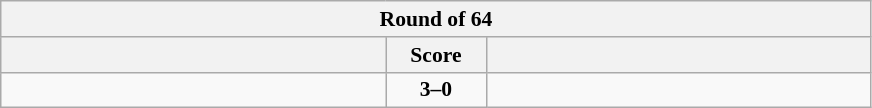<table class="wikitable" style="text-align: center; font-size:90% ">
<tr>
<th colspan=3>Round of 64</th>
</tr>
<tr>
<th align="right" width="250"></th>
<th width="60">Score</th>
<th align="left" width="250"></th>
</tr>
<tr>
<td align=left><strong></strong></td>
<td align=center><strong>3–0</strong></td>
<td align=left></td>
</tr>
</table>
